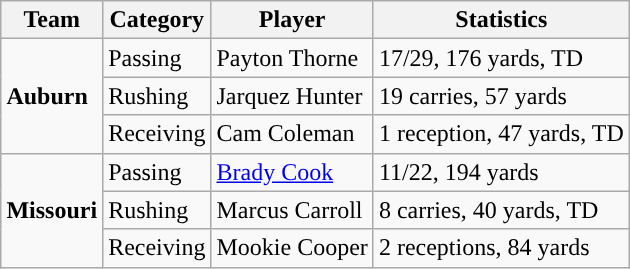<table class="wikitable" style="float: right;">
<tr>
<th>Team</th>
<th>Category</th>
<th>Player</th>
<th>Statistics</th>
</tr>
<tr>
<td rowspan=3><strong>Auburn</strong></td>
<td>Passing</td>
<td>Payton Thorne</td>
<td>17/29, 176 yards, TD</td>
</tr>
<tr>
<td>Rushing</td>
<td>Jarquez Hunter</td>
<td>19 carries, 57 yards</td>
</tr>
<tr>
<td>Receiving</td>
<td>Cam Coleman</td>
<td>1 reception, 47 yards, TD</td>
</tr>
<tr>
<td rowspan=3><strong>Missouri</strong></td>
<td>Passing</td>
<td><a href='#'>Brady Cook</a></td>
<td>11/22, 194 yards</td>
</tr>
<tr>
<td>Rushing</td>
<td>Marcus Carroll</td>
<td>8 carries, 40 yards, TD</td>
</tr>
<tr>
<td>Receiving</td>
<td>Mookie Cooper</td>
<td>2 receptions, 84 yards</td>
</tr>
</table>
